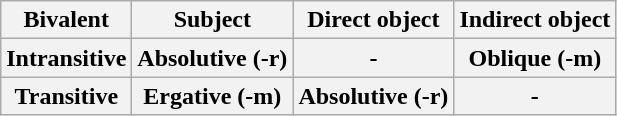<table class="wikitable">
<tr>
<th>Bivalent</th>
<th>Subject</th>
<th>Direct object</th>
<th>Indirect object</th>
</tr>
<tr>
<th>Intransitive</th>
<th>Absolutive (-r)</th>
<th>-</th>
<th>Oblique (-m)</th>
</tr>
<tr>
<th>Transitive</th>
<th>Ergative (-m)</th>
<th>Absolutive (-r)</th>
<th>-</th>
</tr>
</table>
